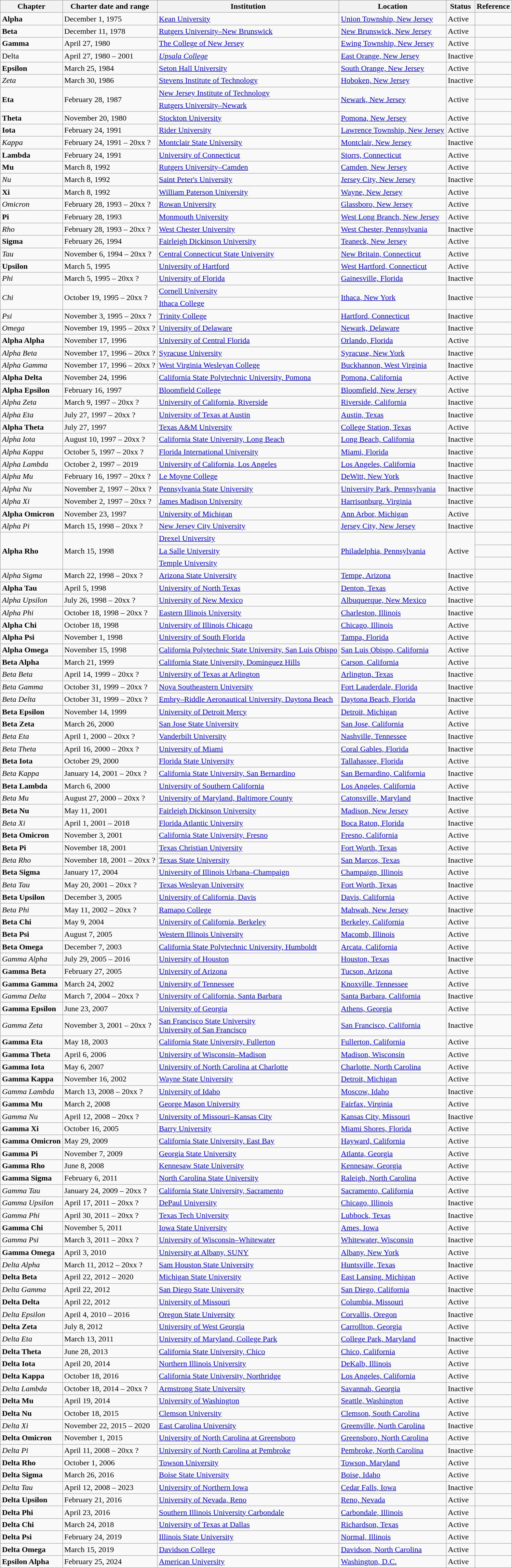<table class="wikitable sortable">
<tr>
<th>Chapter</th>
<th>Charter date and range</th>
<th>Institution</th>
<th>Location</th>
<th>Status</th>
<th>Reference</th>
</tr>
<tr>
<td><strong>Alpha</strong></td>
<td>December 1, 1975</td>
<td><a href='#'>Kean University</a></td>
<td><a href='#'>Union Township, New Jersey</a></td>
<td><span>Active</span></td>
<td></td>
</tr>
<tr>
<td><strong>Beta</strong></td>
<td>December 11, 1978</td>
<td><a href='#'>Rutgers University–New Brunswick</a></td>
<td><a href='#'>New Brunswick, New Jersey</a></td>
<td><span>Active</span></td>
<td></td>
</tr>
<tr>
<td><strong>Gamma</strong></td>
<td>April 27, 1980</td>
<td><a href='#'>The College of New Jersey</a></td>
<td><a href='#'>Ewing Township, New Jersey</a></td>
<td><span>Active</span></td>
<td></td>
</tr>
<tr>
<td>Delta</td>
<td>April 27, 1980 – 2001</td>
<td><em><a href='#'>Upsala College</a></em></td>
<td><a href='#'>East Orange, New Jersey</a></td>
<td>Inactive</td>
<td></td>
</tr>
<tr>
<td><strong>Epsilon</strong></td>
<td>March 25, 1984</td>
<td><a href='#'>Seton Hall University</a></td>
<td><a href='#'>South Orange, New Jersey</a></td>
<td><span>Active</span></td>
<td></td>
</tr>
<tr>
<td><em>Zeta</em></td>
<td>March 30, 1986</td>
<td><a href='#'>Stevens Institute of Technology</a></td>
<td><a href='#'>Hoboken, New Jersey</a></td>
<td>Inactive</td>
<td></td>
</tr>
<tr>
<td rowspan="2"><strong>Eta</strong></td>
<td rowspan="2">February 28, 1987</td>
<td><a href='#'>New Jersey Institute of Technology</a></td>
<td rowspan="2"><a href='#'>Newark, New Jersey</a></td>
<td rowspan="2"><span>Active</span></td>
<td></td>
</tr>
<tr>
<td><a href='#'>Rutgers University–Newark</a></td>
<td></td>
</tr>
<tr>
<td><strong>Theta</strong></td>
<td>November 20, 1980</td>
<td><a href='#'>Stockton University</a></td>
<td><a href='#'>Pomona, New Jersey</a></td>
<td><span>Active</span></td>
<td></td>
</tr>
<tr>
<td><strong>Iota</strong></td>
<td>February 24, 1991</td>
<td><a href='#'>Rider University</a></td>
<td><a href='#'>Lawrence Township, New Jersey</a></td>
<td><span>Active</span></td>
<td></td>
</tr>
<tr>
<td><em>Kappa</em></td>
<td>February 24, 1991 – 20xx ?</td>
<td><a href='#'>Montclair State University</a></td>
<td><a href='#'>Montclair, New Jersey</a></td>
<td>Inactive</td>
<td></td>
</tr>
<tr>
<td><strong>Lambda</strong></td>
<td>February 24, 1991</td>
<td><a href='#'>University of Connecticut</a></td>
<td><a href='#'>Storrs, Connecticut</a></td>
<td><span>Active</span></td>
<td></td>
</tr>
<tr>
<td><strong>Mu</strong></td>
<td>March 8, 1992</td>
<td><a href='#'>Rutgers University–Camden</a></td>
<td><a href='#'>Camden, New Jersey</a></td>
<td><span>Active</span></td>
<td></td>
</tr>
<tr>
<td><em>Nu</em></td>
<td>March 8, 1992</td>
<td><a href='#'>Saint Peter's University</a></td>
<td><a href='#'>Jersey City, New Jersey</a></td>
<td>Inactive</td>
<td></td>
</tr>
<tr>
<td><strong>Xi</strong></td>
<td>March 8, 1992</td>
<td><a href='#'>William Paterson University</a></td>
<td><a href='#'>Wayne, New Jersey</a></td>
<td><span>Active</span></td>
<td></td>
</tr>
<tr>
<td><em>Omicron</em></td>
<td>February 28, 1993 – 20xx ?</td>
<td><a href='#'>Rowan University</a></td>
<td><a href='#'>Glassboro, New Jersey</a></td>
<td><span>Active</span></td>
<td></td>
</tr>
<tr>
<td><strong>Pi</strong></td>
<td>February 28, 1993</td>
<td><a href='#'>Monmouth University</a></td>
<td><a href='#'>West Long Branch, New Jersey</a></td>
<td><span>Active</span></td>
<td></td>
</tr>
<tr>
<td><em>Rho</em></td>
<td>February 28, 1993 – 20xx ?</td>
<td><a href='#'>West Chester University</a></td>
<td><a href='#'>West Chester, Pennsylvania</a></td>
<td>Inactive</td>
<td></td>
</tr>
<tr>
<td><strong>Sigma</strong></td>
<td>February 26, 1994</td>
<td><a href='#'>Fairleigh Dickinson University</a></td>
<td><a href='#'>Teaneck, New Jersey</a></td>
<td><span>Active</span></td>
<td></td>
</tr>
<tr>
<td><em>Tau</em></td>
<td>November 6, 1994 – 20xx ?</td>
<td><a href='#'>Central Connecticut State University</a></td>
<td><a href='#'>New Britain, Connecticut</a></td>
<td><span>Active</span></td>
<td></td>
</tr>
<tr>
<td><strong>Upsilon</strong></td>
<td>March 5, 1995</td>
<td><a href='#'>University of Hartford</a></td>
<td><a href='#'>West Hartford, Connecticut</a></td>
<td><span>Active</span></td>
<td></td>
</tr>
<tr>
<td><em>Phi</em></td>
<td>March 5, 1995 – 20xx ?</td>
<td><a href='#'>University of Florida</a></td>
<td><a href='#'>Gainesville, Florida</a></td>
<td><span>Inactive</span></td>
<td></td>
</tr>
<tr>
<td rowspan="2"><em>Chi</em></td>
<td rowspan="2">October 19, 1995 – 20xx ?</td>
<td><a href='#'>Cornell University</a></td>
<td rowspan="2"><a href='#'>Ithaca, New York</a></td>
<td rowspan="2">Inactive</td>
<td></td>
</tr>
<tr>
<td><a href='#'>Ithaca College</a></td>
<td></td>
</tr>
<tr>
<td><em>Psi</em></td>
<td>November 3, 1995 – 20xx ?</td>
<td><a href='#'>Trinity College</a></td>
<td><a href='#'>Hartford, Connecticut</a></td>
<td>Inactive</td>
<td></td>
</tr>
<tr>
<td><em>Omega</em></td>
<td>November 19, 1995 – 20xx ?</td>
<td><a href='#'>University of Delaware</a></td>
<td><a href='#'>Newark, Delaware</a></td>
<td>Inactive</td>
<td></td>
</tr>
<tr>
<td><strong>Alpha Alpha</strong></td>
<td>November 17, 1996</td>
<td><a href='#'>University of Central Florida</a></td>
<td><a href='#'>Orlando, Florida</a></td>
<td><span>Active</span></td>
<td></td>
</tr>
<tr>
<td><em>Alpha Beta</em></td>
<td>November 17, 1996 – 20xx ?</td>
<td><a href='#'>Syracuse University</a></td>
<td><a href='#'>Syracuse, New York</a></td>
<td>Inactive</td>
<td></td>
</tr>
<tr>
<td><em>Alpha Gamma</em></td>
<td>November 17, 1996 – 20xx ?</td>
<td><a href='#'>West Virginia Wesleyan College</a></td>
<td><a href='#'>Buckhannon, West Virginia</a></td>
<td>Inactive</td>
<td></td>
</tr>
<tr>
<td><strong>Alpha Delta</strong></td>
<td>November 24, 1996</td>
<td><a href='#'>California State Polytechnic University, Pomona</a></td>
<td><a href='#'>Pomona, California</a></td>
<td><span>Active</span></td>
<td></td>
</tr>
<tr>
<td><strong>Alpha Epsilon</strong></td>
<td>February 16, 1997</td>
<td><a href='#'>Bloomfield College</a></td>
<td><a href='#'>Bloomfield, New Jersey</a></td>
<td><span>Active</span></td>
<td></td>
</tr>
<tr>
<td><em>Alpha Zeta</em></td>
<td>March 9, 1997 – 20xx ?</td>
<td><a href='#'>University of California, Riverside</a></td>
<td><a href='#'>Riverside, California</a></td>
<td>Inactive</td>
<td></td>
</tr>
<tr>
<td><em>Alpha Eta</em></td>
<td>July 27, 1997 – 20xx ?</td>
<td><a href='#'>University of Texas at Austin</a></td>
<td><a href='#'>Austin, Texas</a></td>
<td>Inactive</td>
<td></td>
</tr>
<tr>
<td><strong>Alpha Theta</strong></td>
<td>July 27, 1997</td>
<td><a href='#'>Texas A&M University</a></td>
<td><a href='#'>College Station, Texas</a></td>
<td><span>Active</span></td>
<td></td>
</tr>
<tr>
<td><em>Alpha Iota</em></td>
<td>August 10, 1997 – 20xx ?</td>
<td><a href='#'>California State University, Long Beach</a></td>
<td><a href='#'>Long Beach, California</a></td>
<td>Inactive</td>
<td></td>
</tr>
<tr>
<td><em>Alpha Kappa</em></td>
<td>October 5, 1997 – 20xx ?</td>
<td><a href='#'>Florida International University</a></td>
<td><a href='#'>Miami, Florida</a></td>
<td><span>Inactive</span></td>
<td></td>
</tr>
<tr>
<td><em>Alpha Lambda</em></td>
<td>October 2, 1997 – 2019</td>
<td><a href='#'>University of California, Los Angeles</a></td>
<td><a href='#'>Los Angeles, California</a></td>
<td>Inactive</td>
<td></td>
</tr>
<tr>
<td><em>Alpha Mu</em></td>
<td>February 16, 1997 – 20xx ?</td>
<td><a href='#'>Le Moyne College</a></td>
<td><a href='#'>DeWitt, New York</a></td>
<td>Inactive</td>
<td></td>
</tr>
<tr>
<td><em>Alpha Nu</em></td>
<td>November 2, 1997 – 20xx ?</td>
<td><a href='#'>Pennsylvania State University</a></td>
<td><a href='#'>University Park, Pennsylvania</a></td>
<td>Inactive</td>
<td></td>
</tr>
<tr>
<td><em>Alpha Xi</em></td>
<td>November 2, 1997 – 20xx ?</td>
<td><a href='#'>James Madison University</a></td>
<td><a href='#'>Harrisonburg, Virginia</a></td>
<td>Inactive</td>
<td></td>
</tr>
<tr>
<td><strong>Alpha Omicron</strong></td>
<td>November 23, 1997</td>
<td><a href='#'>University of Michigan</a></td>
<td><a href='#'>Ann Arbor, Michigan</a></td>
<td><span>Active</span></td>
<td></td>
</tr>
<tr>
<td><em>Alpha Pi</em></td>
<td>March 15, 1998 – 20xx ?</td>
<td><a href='#'>New Jersey City University</a></td>
<td><a href='#'>Jersey City, New Jersey</a></td>
<td>Inactive</td>
<td></td>
</tr>
<tr>
<td rowspan="3"><strong>Alpha Rho</strong></td>
<td rowspan="3">March 15, 1998</td>
<td><a href='#'>Drexel University</a></td>
<td rowspan="3"><a href='#'>Philadelphia, Pennsylvania</a></td>
<td rowspan="3">Active</td>
<td></td>
</tr>
<tr>
<td><a href='#'>La Salle University</a></td>
<td></td>
</tr>
<tr>
<td><a href='#'>Temple University</a></td>
<td></td>
</tr>
<tr>
<td><em>Alpha Sigma</em></td>
<td>March 22, 1998 – 20xx ?</td>
<td><a href='#'>Arizona State University</a></td>
<td><a href='#'>Tempe, Arizona</a></td>
<td>Inactive</td>
<td></td>
</tr>
<tr>
<td><strong>Alpha Tau</strong></td>
<td>April 5, 1998</td>
<td><a href='#'>University of North Texas</a></td>
<td><a href='#'>Denton, Texas</a></td>
<td><span>Active</span></td>
<td></td>
</tr>
<tr>
<td><em>Alpha Upsilon</em></td>
<td>July 26, 1998 – 20xx ?</td>
<td><a href='#'>University of New Mexico</a></td>
<td><a href='#'>Albuquerque, New Mexico</a></td>
<td>Inactive</td>
<td></td>
</tr>
<tr>
<td><em>Alpha Phi</em></td>
<td>October 18, 1998 – 20xx ?</td>
<td><a href='#'>Eastern Illinois University</a></td>
<td><a href='#'>Charleston, Illinois</a></td>
<td>Inactive</td>
<td></td>
</tr>
<tr>
<td><strong>Alpha Chi</strong></td>
<td>October 18, 1998</td>
<td><a href='#'>University of Illinois Chicago</a></td>
<td><a href='#'>Chicago, Illinois</a></td>
<td><span>Active</span></td>
<td></td>
</tr>
<tr>
<td><strong>Alpha Psi</strong></td>
<td>November 1, 1998</td>
<td><a href='#'>University of South Florida</a></td>
<td><a href='#'>Tampa, Florida</a></td>
<td><span>Active</span></td>
<td></td>
</tr>
<tr>
<td><strong>Alpha Omega</strong></td>
<td>November 15, 1998</td>
<td><a href='#'>California Polytechnic State University, San Luis Obispo</a></td>
<td><a href='#'>San Luis Obispo, California</a></td>
<td><span>Active</span></td>
<td></td>
</tr>
<tr>
<td><strong>Beta Alpha</strong></td>
<td>March 21, 1999</td>
<td><a href='#'>California State University, Dominguez Hills</a></td>
<td><a href='#'>Carson, California</a></td>
<td><span>Active</span></td>
<td></td>
</tr>
<tr>
<td><em>Beta Beta</em></td>
<td>April 14, 1999 – 20xx ?</td>
<td><a href='#'>University of Texas at Arlington</a></td>
<td><a href='#'>Arlington, Texas</a></td>
<td>Inactive</td>
<td></td>
</tr>
<tr>
<td><em>Beta Gamma</em></td>
<td>October 31, 1999 – 20xx ?</td>
<td><a href='#'>Nova Southeastern University</a></td>
<td><a href='#'>Fort Lauderdale, Florida</a></td>
<td>Inactive</td>
<td></td>
</tr>
<tr>
<td><em>Beta Delta</em></td>
<td>October 31, 1999 – 20xx ?</td>
<td><a href='#'>Embry–Riddle Aeronautical University, Daytona Beach</a></td>
<td><a href='#'>Daytona Beach, Florida</a></td>
<td>Inactive</td>
<td></td>
</tr>
<tr>
<td><strong>Beta Epsilon</strong></td>
<td>November 14, 1999</td>
<td><a href='#'>University of Detroit Mercy</a></td>
<td><a href='#'>Detroit, Michigan</a></td>
<td><span>Active</span></td>
<td></td>
</tr>
<tr>
<td><strong>Beta Zeta</strong></td>
<td>March 26, 2000</td>
<td><a href='#'>San Jose State University</a></td>
<td><a href='#'>San Jose, California</a></td>
<td><span>Active</span></td>
<td></td>
</tr>
<tr>
<td><em>Beta Eta</em></td>
<td>April 1, 2000 – 20xx ?</td>
<td><a href='#'>Vanderbilt University</a></td>
<td><a href='#'>Nashville, Tennessee</a></td>
<td>Inactive</td>
<td></td>
</tr>
<tr>
<td><em>Beta Theta</em></td>
<td>April 16, 2000 – 20xx ?</td>
<td><a href='#'>University of Miami</a></td>
<td><a href='#'>Coral Gables, Florida</a></td>
<td>Inactive</td>
<td></td>
</tr>
<tr>
<td><strong> Beta Iota</strong></td>
<td>October 29, 2000</td>
<td><a href='#'>Florida State University</a></td>
<td><a href='#'>Tallahassee, Florida</a></td>
<td><span>Active</span></td>
<td></td>
</tr>
<tr>
<td><em>Beta Kappa</em></td>
<td>January 14, 2001 – 20xx ?</td>
<td><a href='#'>California State University, San Bernardino</a></td>
<td><a href='#'>San Bernardino, California</a></td>
<td><span>Inactive</span></td>
<td></td>
</tr>
<tr>
<td><strong>Beta Lambda</strong></td>
<td>March 6, 2000</td>
<td><a href='#'>University of Southern California</a></td>
<td><a href='#'>Los Angeles, California</a></td>
<td><span>Active</span></td>
<td></td>
</tr>
<tr>
<td><em>Beta Mu</em></td>
<td>August 27, 2000 – 20xx ?</td>
<td><a href='#'>University of Maryland, Baltimore County</a></td>
<td><a href='#'>Catonsville, Maryland</a></td>
<td>Inactive</td>
<td></td>
</tr>
<tr>
<td><strong>Beta Nu</strong></td>
<td>May 11, 2001</td>
<td><a href='#'>Fairleigh Dickinson University</a></td>
<td><a href='#'>Madison, New Jersey</a></td>
<td><span>Active</span></td>
<td></td>
</tr>
<tr>
<td><em>Beta Xi</em></td>
<td>April 1, 2001 – 2018</td>
<td><a href='#'>Florida Atlantic University</a></td>
<td><a href='#'>Boca Raton, Florida</a></td>
<td>Inactive</td>
<td></td>
</tr>
<tr>
<td><strong>Beta Omicron</strong></td>
<td>November 3, 2001</td>
<td><a href='#'>California State University, Fresno</a></td>
<td><a href='#'>Fresno, California</a></td>
<td><span>Active</span></td>
<td></td>
</tr>
<tr>
<td><strong>Beta Pi</strong></td>
<td>November 18, 2001</td>
<td><a href='#'>Texas Christian University</a></td>
<td><a href='#'>Fort Worth, Texas</a></td>
<td><span>Active</span></td>
<td></td>
</tr>
<tr>
<td><em>Beta Rho</em></td>
<td>November 18, 2001 – 20xx ?</td>
<td><a href='#'>Texas State University</a></td>
<td><a href='#'>San Marcos, Texas</a></td>
<td>Inactive</td>
<td></td>
</tr>
<tr>
<td><strong>Beta Sigma</strong></td>
<td>January 17, 2004</td>
<td><a href='#'>University of Illinois Urbana–Champaign</a></td>
<td><a href='#'>Champaign, Illinois</a></td>
<td><span>Active</span></td>
<td></td>
</tr>
<tr>
<td><em>Beta Tau</em></td>
<td>May 20, 2001 – 20xx ?</td>
<td><a href='#'>Texas Wesleyan University</a></td>
<td><a href='#'>Fort Worth, Texas</a></td>
<td>Inactive</td>
<td></td>
</tr>
<tr>
<td><strong>Beta Upsilon</strong></td>
<td>December 3, 2005</td>
<td><a href='#'>University of California, Davis</a></td>
<td><a href='#'>Davis, California</a></td>
<td><span>Active</span></td>
<td></td>
</tr>
<tr>
<td><em>Beta Phi</em></td>
<td>May 11, 2002 – 20xx ?</td>
<td><a href='#'>Ramapo College</a></td>
<td><a href='#'>Mahwah, New Jersey</a></td>
<td>Inactive</td>
<td></td>
</tr>
<tr>
<td><strong>Beta Chi</strong></td>
<td>May 9, 2004</td>
<td><a href='#'>University of California, Berkeley</a></td>
<td><a href='#'>Berkeley, California</a></td>
<td><span>Active</span></td>
<td></td>
</tr>
<tr>
<td><strong>Beta Psi</strong></td>
<td>August 7, 2005</td>
<td><a href='#'>Western Illinois University</a></td>
<td><a href='#'>Macomb, Illinois</a></td>
<td><span>Active</span></td>
<td></td>
</tr>
<tr>
<td><strong>Beta Omega</strong></td>
<td>December 7, 2003</td>
<td><a href='#'>California State Polytechnic University, Humboldt</a></td>
<td><a href='#'>Arcata, California</a></td>
<td><span>Active</span></td>
<td></td>
</tr>
<tr>
<td><em>Gamma Alpha</em></td>
<td>July 29, 2005 – 2016</td>
<td><a href='#'>University of Houston</a></td>
<td><a href='#'>Houston, Texas</a></td>
<td>Inactive</td>
<td></td>
</tr>
<tr>
<td><strong>Gamma Beta</strong></td>
<td>February 27, 2005</td>
<td><a href='#'>University of Arizona</a></td>
<td><a href='#'>Tucson, Arizona</a></td>
<td><span>Active</span></td>
<td></td>
</tr>
<tr>
<td><strong>Gamma Gamma</strong></td>
<td>March 24, 2002</td>
<td><a href='#'>University of Tennessee</a></td>
<td><a href='#'>Knoxville, Tennessee</a></td>
<td><span>Active</span></td>
<td></td>
</tr>
<tr>
<td><em>Gamma Delta</em></td>
<td>March 7, 2004 – 20xx ?</td>
<td><a href='#'>University of California, Santa Barbara</a></td>
<td><a href='#'>Santa Barbara, California</a></td>
<td>Inactive</td>
<td></td>
</tr>
<tr>
<td><strong>Gamma Epsilon</strong></td>
<td>June 23, 2007</td>
<td><a href='#'>University of Georgia</a></td>
<td><a href='#'>Athens, Georgia</a></td>
<td><span>Active</span></td>
<td></td>
</tr>
<tr>
<td><em>Gamma Zeta</em></td>
<td>November 3, 2001 – 20xx ?</td>
<td><a href='#'>San Francisco State University</a> <br> <a href='#'>University of San Francisco</a></td>
<td><a href='#'>San Francisco, California</a></td>
<td>Inactive</td>
<td></td>
</tr>
<tr>
<td><strong>Gamma Eta</strong></td>
<td>May 18, 2003</td>
<td><a href='#'>California State University, Fullerton</a></td>
<td><a href='#'>Fullerton, California</a></td>
<td><span>Active</span></td>
<td></td>
</tr>
<tr>
<td><strong>Gamma Theta</strong></td>
<td>April 6, 2006</td>
<td><a href='#'>University of Wisconsin–Madison</a></td>
<td><a href='#'>Madison, Wisconsin</a></td>
<td><span>Active</span></td>
<td></td>
</tr>
<tr>
<td><strong>Gamma Iota</strong></td>
<td>May 6, 2007</td>
<td><a href='#'>University of North Carolina at Charlotte</a></td>
<td><a href='#'>Charlotte, North Carolina</a></td>
<td><span>Active</span></td>
<td></td>
</tr>
<tr>
<td><strong>Gamma Kappa</strong></td>
<td>November 16, 2002</td>
<td><a href='#'>Wayne State University</a></td>
<td><a href='#'>Detroit, Michigan</a></td>
<td><span>Active</span></td>
<td></td>
</tr>
<tr>
<td><em>Gamma Lambda</em></td>
<td>March 13, 2008 – 20xx ?</td>
<td><a href='#'>University of Idaho</a></td>
<td><a href='#'>Moscow, Idaho</a></td>
<td>Inactive</td>
<td></td>
</tr>
<tr>
<td><strong>Gamma Mu</strong></td>
<td>March 2, 2008</td>
<td><a href='#'>George Mason University</a></td>
<td><a href='#'>Fairfax, Virginia</a></td>
<td><span>Active</span></td>
<td></td>
</tr>
<tr>
<td><em>Gamma Nu</em></td>
<td>April 12, 2008 – 20xx ?</td>
<td><a href='#'>University of Missouri–Kansas City</a></td>
<td><a href='#'>Kansas City, Missouri</a></td>
<td>Inactive</td>
<td></td>
</tr>
<tr>
<td><strong>Gamma Xi</strong></td>
<td>October 16, 2005</td>
<td><a href='#'>Barry University</a></td>
<td><a href='#'>Miami Shores, Florida</a></td>
<td><span>Active</span></td>
<td></td>
</tr>
<tr>
<td><strong>Gamma Omicron</strong></td>
<td>May 29, 2009</td>
<td><a href='#'>California State University, East Bay</a></td>
<td><a href='#'>Hayward, California</a></td>
<td><span>Active</span></td>
<td></td>
</tr>
<tr>
<td><strong>Gamma Pi</strong></td>
<td>November 7, 2009</td>
<td><a href='#'>Georgia State University</a></td>
<td><a href='#'>Atlanta, Georgia</a></td>
<td><span>Active</span></td>
<td></td>
</tr>
<tr>
<td><strong>Gamma Rho</strong></td>
<td>June 8, 2008</td>
<td><a href='#'>Kennesaw State University</a></td>
<td><a href='#'>Kennesaw, Georgia</a></td>
<td><span>Active</span></td>
<td></td>
</tr>
<tr>
<td><strong>Gamma Sigma</strong></td>
<td>February 6, 2011</td>
<td><a href='#'>North Carolina State University</a></td>
<td><a href='#'>Raleigh, North Carolina</a></td>
<td><span>Active</span></td>
<td></td>
</tr>
<tr>
<td><em>Gamma Tau</em></td>
<td>January 24, 2009 – 20xx ?</td>
<td><a href='#'>California State University, Sacramento</a></td>
<td><a href='#'>Sacramento, California</a></td>
<td>Active</td>
<td></td>
</tr>
<tr>
<td><em>Gamma Upsilon</em></td>
<td>April 17, 2011 – 20xx ?</td>
<td><a href='#'>DePaul University</a></td>
<td><a href='#'>Chicago, Illinois</a></td>
<td><span>Inactive</span></td>
<td></td>
</tr>
<tr>
<td><em>Gamma Phi</em></td>
<td>April 30, 2011 – 20xx ?</td>
<td><a href='#'>Texas Tech University</a></td>
<td><a href='#'>Lubbock, Texas</a></td>
<td><span>Inactive</span></td>
<td></td>
</tr>
<tr>
<td><strong>Gamma Chi</strong></td>
<td>November 5, 2011</td>
<td><a href='#'>Iowa State University</a></td>
<td><a href='#'>Ames, Iowa</a></td>
<td><span>Active</span></td>
<td></td>
</tr>
<tr>
<td><em>Gamma Psi</em></td>
<td>March 3, 2011 – 20xx ?</td>
<td><a href='#'>University of Wisconsin–Whitewater</a></td>
<td><a href='#'>Whitewater, Wisconsin</a></td>
<td>Inactive</td>
<td></td>
</tr>
<tr>
<td><strong>Gamma Omega</strong></td>
<td>April 3, 2010</td>
<td><a href='#'>University at Albany, SUNY</a></td>
<td><a href='#'>Albany, New York</a></td>
<td><span>Active</span></td>
<td></td>
</tr>
<tr>
<td><em>Delta Alpha</em></td>
<td>March 11, 2012 – 20xx ?</td>
<td><a href='#'>Sam Houston State University</a></td>
<td><a href='#'>Huntsville, Texas</a></td>
<td>Inactive</td>
<td></td>
</tr>
<tr>
<td><strong>Delta Beta</strong></td>
<td>April 22, 2012 – 2020</td>
<td><a href='#'>Michigan State University</a></td>
<td><a href='#'>East Lansing, Michigan</a></td>
<td><span>Active</span></td>
<td></td>
</tr>
<tr>
<td><em>Delta Gamma</em></td>
<td>April 22, 2012</td>
<td><a href='#'>San Diego State University</a></td>
<td><a href='#'>San Diego, California</a></td>
<td>Inactive</td>
<td></td>
</tr>
<tr>
<td><strong>Delta Delta</strong></td>
<td>April 22, 2012</td>
<td><a href='#'>University of Missouri</a></td>
<td><a href='#'>Columbia, Missouri</a></td>
<td><span>Active</span></td>
<td></td>
</tr>
<tr>
<td><em>Delta Epsilon</em></td>
<td>April 4, 2010 – 2016</td>
<td><a href='#'>Oregon State University</a></td>
<td><a href='#'>Corvallis, Oregon</a></td>
<td>Inactive</td>
<td></td>
</tr>
<tr>
<td><strong>Delta Zeta</strong></td>
<td>July 8, 2012</td>
<td><a href='#'>University of West Georgia</a></td>
<td><a href='#'>Carrollton, Georgia</a></td>
<td><span>Active</span></td>
<td></td>
</tr>
<tr>
<td><em>Delta Eta</em></td>
<td>March 13, 2011</td>
<td><a href='#'>University of Maryland, College Park</a></td>
<td><a href='#'>College Park, Maryland</a></td>
<td>Inactive</td>
<td></td>
</tr>
<tr>
<td><strong>Delta Theta</strong></td>
<td>June 28, 2013</td>
<td><a href='#'>California State University, Chico</a></td>
<td><a href='#'>Chico, California</a></td>
<td><span>Active</span></td>
<td></td>
</tr>
<tr>
<td><strong>Delta Iota</strong></td>
<td>April 20, 2014</td>
<td><a href='#'>Northern Illinois University</a></td>
<td><a href='#'>DeKalb, Illinois</a></td>
<td><span>Active</span></td>
<td></td>
</tr>
<tr>
<td><strong>Delta Kappa</strong></td>
<td>October 18, 2016</td>
<td><a href='#'>California State University, Northridge</a></td>
<td><a href='#'>Los Angeles, California</a></td>
<td><span>Active</span></td>
<td></td>
</tr>
<tr>
<td><em>Delta Lambda</em></td>
<td>October 18, 2014 – 20xx ?</td>
<td><a href='#'>Armstrong State University</a></td>
<td><a href='#'>Savannah, Georgia</a></td>
<td>Inactive</td>
<td></td>
</tr>
<tr>
<td><strong>Delta Mu</strong></td>
<td>April 19, 2014</td>
<td><a href='#'>University of Washington</a></td>
<td><a href='#'>Seattle, Washington</a></td>
<td>Active</td>
<td></td>
</tr>
<tr>
<td><strong>Delta Nu</strong></td>
<td>October 18, 2015</td>
<td><a href='#'>Clemson University</a></td>
<td><a href='#'>Clemson, South Carolina</a></td>
<td><span>Active</span></td>
<td></td>
</tr>
<tr>
<td><em>Delta Xi</em></td>
<td>November 22, 2015 – 2020</td>
<td><a href='#'>East Carolina University</a></td>
<td><a href='#'>Greenville, North Carolina</a></td>
<td>Inactive</td>
<td></td>
</tr>
<tr>
<td><strong>Delta Omicron</strong></td>
<td>November 1, 2015</td>
<td><a href='#'>University of North Carolina at Greensboro</a></td>
<td><a href='#'>Greensboro, North Carolina</a></td>
<td><span>Active</span></td>
<td></td>
</tr>
<tr>
<td><em>Delta Pi</em></td>
<td>April 11, 2008 – 20xx ?</td>
<td><a href='#'>University of North Carolina at Pembroke</a></td>
<td><a href='#'>Pembroke, North Carolina</a></td>
<td>Inactive</td>
<td></td>
</tr>
<tr>
<td><strong>Delta Rho</strong></td>
<td>October 1, 2006</td>
<td><a href='#'>Towson University</a></td>
<td><a href='#'>Towson, Maryland</a></td>
<td><span>Active</span></td>
<td></td>
</tr>
<tr>
<td><strong>Delta Sigma</strong></td>
<td>March 26, 2016</td>
<td><a href='#'>Boise State University</a></td>
<td><a href='#'>Boise, Idaho</a></td>
<td><span>Active</span></td>
<td></td>
</tr>
<tr>
<td><em>Delta Tau</em></td>
<td>April 12, 2008 – 2023</td>
<td><a href='#'>University of Northern Iowa</a></td>
<td><a href='#'>Cedar Falls, Iowa</a></td>
<td><span>Inactive</span></td>
<td></td>
</tr>
<tr>
<td><strong>Delta Upsilon</strong></td>
<td>February 21, 2016</td>
<td><a href='#'>University of Nevada, Reno</a></td>
<td><a href='#'>Reno, Nevada</a></td>
<td><span>Active</span></td>
<td></td>
</tr>
<tr>
<td><strong>Delta Phi</strong></td>
<td>April 23, 2016</td>
<td><a href='#'>Southern Illinois University Carbondale</a></td>
<td><a href='#'>Carbondale, Illinois</a></td>
<td><span>Active</span></td>
<td></td>
</tr>
<tr>
<td><strong>Delta Chi</strong></td>
<td>March 24, 2018</td>
<td><a href='#'>University of Texas at Dallas</a></td>
<td><a href='#'>Richardson, Texas</a></td>
<td><span>Active</span></td>
<td></td>
</tr>
<tr>
<td><strong>Delta Psi</strong></td>
<td>February 24, 2019</td>
<td><a href='#'>Illinois State University</a></td>
<td><a href='#'>Normal, Illinois</a></td>
<td><span>Active</span></td>
<td></td>
</tr>
<tr>
<td><strong>Delta Omega</strong></td>
<td>March 15, 2019</td>
<td><a href='#'>Davidson College</a></td>
<td><a href='#'>Davidson, North Carolina</a></td>
<td><span>Active</span></td>
<td></td>
</tr>
<tr>
<td><strong>Epsilon Alpha</strong></td>
<td>February 25, 2024</td>
<td><a href='#'>American University</a></td>
<td><a href='#'>Washington, D.C.</a></td>
<td><span>Active</span></td>
<td></td>
</tr>
</table>
